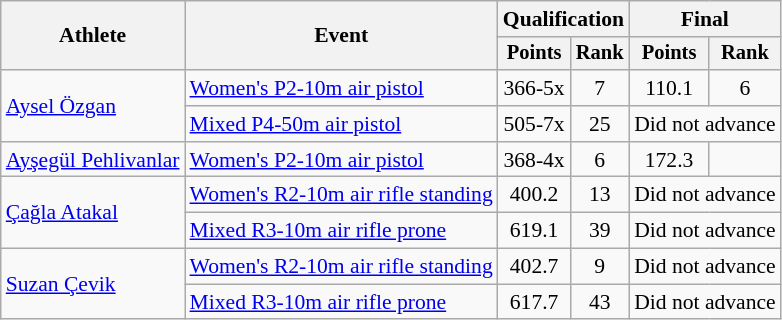<table class="wikitable" style="font-size:90%">
<tr>
<th rowspan="2">Athlete</th>
<th rowspan="2">Event</th>
<th colspan=2>Qualification</th>
<th colspan=2>Final</th>
</tr>
<tr style="font-size:95%">
<th>Points</th>
<th>Rank</th>
<th>Points</th>
<th>Rank</th>
</tr>
<tr align=center>
<td align=left rowspan=2><a href='#'>Aysel Özgan</a></td>
<td align=left><a href='#'>Women's P2-10m air pistol</a></td>
<td>366-5x</td>
<td>7</td>
<td>110.1</td>
<td>6</td>
</tr>
<tr align=center>
<td align=left><a href='#'>Mixed P4-50m air pistol</a></td>
<td>505-7x</td>
<td>25</td>
<td colspan=2>Did not advance</td>
</tr>
<tr align=center>
<td align=left><a href='#'>Ayşegül Pehlivanlar</a></td>
<td align=left><a href='#'>Women's P2-10m air pistol</a></td>
<td>368-4x</td>
<td>6</td>
<td>172.3</td>
<td></td>
</tr>
<tr align=center>
<td align=left rowspan=2><a href='#'>Çağla Atakal</a></td>
<td align=left><a href='#'>Women's R2-10m air rifle standing</a></td>
<td>400.2</td>
<td>13</td>
<td colspan=2>Did not advance</td>
</tr>
<tr align=center>
<td align=left><a href='#'>Mixed R3-10m air rifle prone</a></td>
<td>619.1</td>
<td>39</td>
<td colspan=2>Did not advance</td>
</tr>
<tr align=center>
<td align=left rowspan=2><a href='#'>Suzan Çevik</a></td>
<td align=left><a href='#'>Women's R2-10m air rifle standing</a></td>
<td>402.7</td>
<td>9</td>
<td colspan=2>Did not advance</td>
</tr>
<tr align=center>
<td align=left><a href='#'>Mixed R3-10m air rifle prone</a></td>
<td>617.7</td>
<td>43</td>
<td colspan=2>Did not advance</td>
</tr>
</table>
